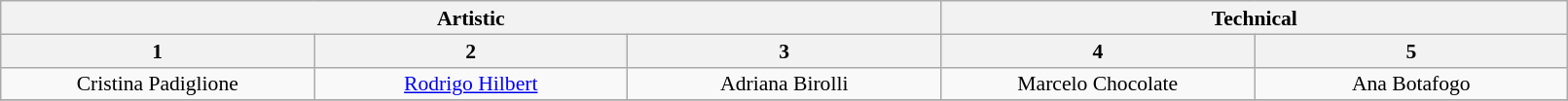<table class="wikitable" style="font-size:90%; line-height:16px; text-align:center" width="85%">
<tr>
<th colspan=3>Artistic</th>
<th colspan=2>Technical</th>
</tr>
<tr>
<th>1</th>
<th>2</th>
<th>3</th>
<th>4</th>
<th>5</th>
</tr>
<tr>
<td width=150>Cristina Padiglione</td>
<td width=150><a href='#'>Rodrigo Hilbert</a></td>
<td width=150>Adriana Birolli</td>
<td width=150>Marcelo Chocolate</td>
<td width=150>Ana Botafogo</td>
</tr>
<tr>
</tr>
</table>
